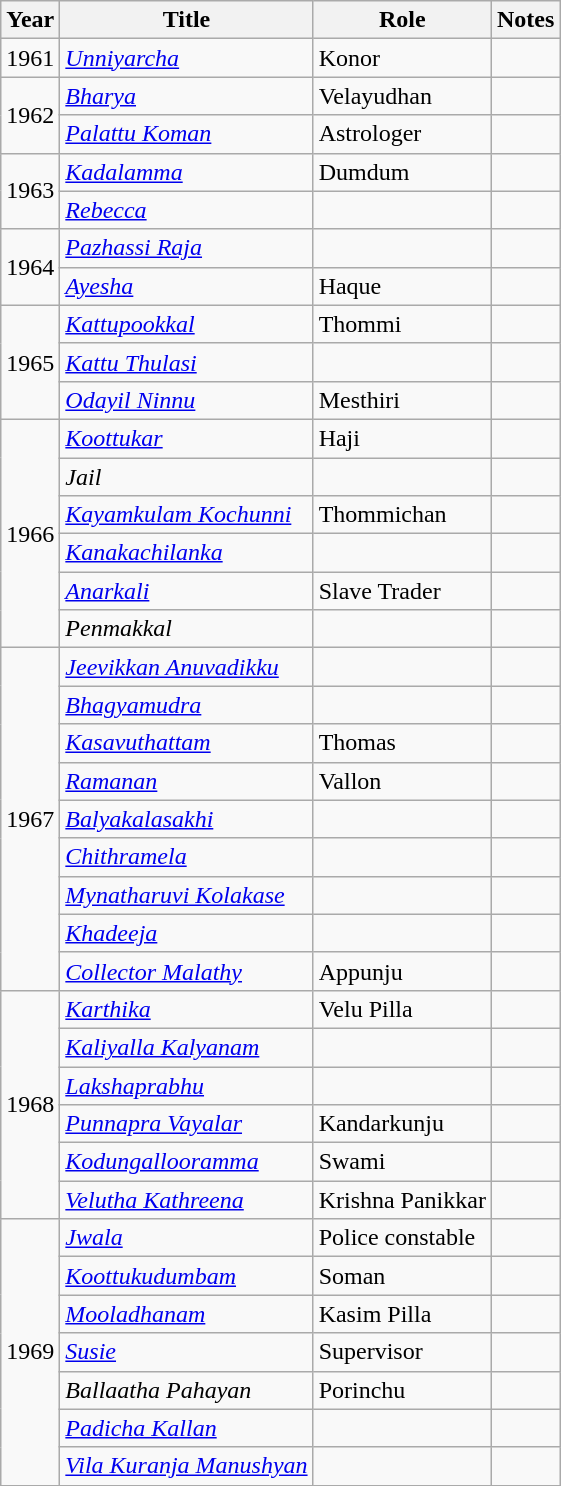<table class="wikitable sortable">
<tr>
<th>Year</th>
<th>Title</th>
<th>Role</th>
<th class="unsortable">Notes</th>
</tr>
<tr>
<td>1961</td>
<td><em><a href='#'>Unniyarcha</a></em></td>
<td>Konor</td>
<td></td>
</tr>
<tr>
<td rowspan=2>1962</td>
<td><em><a href='#'>Bharya</a></em></td>
<td>Velayudhan</td>
<td></td>
</tr>
<tr>
<td><em><a href='#'>Palattu Koman</a></em></td>
<td>Astrologer</td>
<td></td>
</tr>
<tr>
<td rowspan=2>1963</td>
<td><em><a href='#'>Kadalamma</a></em></td>
<td>Dumdum</td>
<td></td>
</tr>
<tr>
<td><em><a href='#'>Rebecca</a></em></td>
<td></td>
<td></td>
</tr>
<tr>
<td rowspan=2>1964</td>
<td><em><a href='#'>Pazhassi Raja</a></em></td>
<td></td>
<td></td>
</tr>
<tr>
<td><em><a href='#'>Ayesha</a></em></td>
<td>Haque</td>
<td></td>
</tr>
<tr>
<td rowspan=3>1965</td>
<td><em><a href='#'>Kattupookkal</a></em></td>
<td>Thommi</td>
<td></td>
</tr>
<tr>
<td><em><a href='#'>Kattu Thulasi</a></em></td>
<td></td>
<td></td>
</tr>
<tr>
<td><em><a href='#'>Odayil Ninnu</a></em></td>
<td>Mesthiri</td>
<td></td>
</tr>
<tr>
<td rowspan=6>1966</td>
<td><em><a href='#'>Koottukar</a></em></td>
<td>Haji</td>
<td></td>
</tr>
<tr>
<td><em>Jail</em></td>
<td></td>
<td></td>
</tr>
<tr>
<td><em><a href='#'>Kayamkulam Kochunni</a></em></td>
<td>Thommichan</td>
<td></td>
</tr>
<tr>
<td><em><a href='#'>Kanakachilanka</a></em></td>
<td></td>
<td></td>
</tr>
<tr>
<td><em><a href='#'>Anarkali</a></em></td>
<td>Slave Trader</td>
<td></td>
</tr>
<tr>
<td><em>Penmakkal</em></td>
<td></td>
<td></td>
</tr>
<tr>
<td rowspan=9>1967</td>
<td><em><a href='#'>Jeevikkan Anuvadikku</a></em></td>
<td></td>
<td></td>
</tr>
<tr>
<td><em><a href='#'>Bhagyamudra</a></em></td>
<td></td>
<td></td>
</tr>
<tr>
<td><em><a href='#'>Kasavuthattam</a></em></td>
<td>Thomas</td>
<td></td>
</tr>
<tr>
<td><em><a href='#'>Ramanan</a></em></td>
<td>Vallon</td>
<td></td>
</tr>
<tr>
<td><em><a href='#'>Balyakalasakhi</a></em></td>
<td></td>
<td></td>
</tr>
<tr>
<td><em><a href='#'>Chithramela</a></em></td>
<td></td>
<td></td>
</tr>
<tr>
<td><em><a href='#'>Mynatharuvi Kolakase</a></em></td>
<td></td>
<td></td>
</tr>
<tr>
<td><em><a href='#'>Khadeeja</a></em></td>
<td></td>
<td></td>
</tr>
<tr>
<td><em><a href='#'>Collector Malathy</a></em></td>
<td>Appunju</td>
<td></td>
</tr>
<tr>
<td rowspan=6>1968</td>
<td><em><a href='#'>Karthika</a></em></td>
<td>Velu Pilla</td>
<td></td>
</tr>
<tr>
<td><em><a href='#'>Kaliyalla Kalyanam</a></em></td>
<td></td>
<td></td>
</tr>
<tr>
<td><em><a href='#'>Lakshaprabhu</a></em></td>
<td></td>
<td></td>
</tr>
<tr>
<td><em><a href='#'>Punnapra Vayalar</a></em></td>
<td>Kandarkunju</td>
<td></td>
</tr>
<tr>
<td><em><a href='#'>Kodungallooramma</a></em></td>
<td>Swami</td>
<td></td>
</tr>
<tr>
<td><em><a href='#'>Velutha Kathreena</a></em></td>
<td>Krishna Panikkar</td>
<td></td>
</tr>
<tr>
<td rowspan=7>1969</td>
<td><em><a href='#'>Jwala</a></em></td>
<td>Police constable</td>
<td></td>
</tr>
<tr>
<td><em><a href='#'>Koottukudumbam</a></em></td>
<td>Soman</td>
<td></td>
</tr>
<tr>
<td><em><a href='#'>Mooladhanam</a></em></td>
<td>Kasim Pilla</td>
<td></td>
</tr>
<tr>
<td><em><a href='#'>Susie</a></em></td>
<td>Supervisor</td>
<td></td>
</tr>
<tr>
<td><em>Ballaatha Pahayan</em></td>
<td>Porinchu</td>
<td></td>
</tr>
<tr>
<td><em><a href='#'>Padicha Kallan</a></em></td>
<td></td>
<td></td>
</tr>
<tr>
<td><em><a href='#'>Vila Kuranja Manushyan</a></em></td>
<td></td>
<td></td>
</tr>
<tr>
</tr>
</table>
